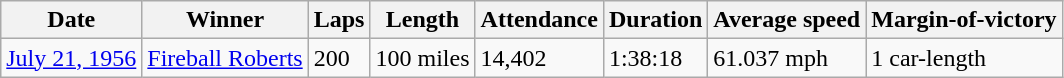<table class="wikitable">
<tr>
<th>Date</th>
<th>Winner</th>
<th>Laps</th>
<th>Length</th>
<th>Attendance</th>
<th>Duration</th>
<th>Average speed</th>
<th>Margin-of-victory</th>
</tr>
<tr>
<td><a href='#'>July 21, 1956</a></td>
<td><a href='#'>Fireball Roberts</a></td>
<td>200</td>
<td>100 miles</td>
<td>14,402</td>
<td>1:38:18</td>
<td>61.037 mph</td>
<td>1 car-length</td>
</tr>
</table>
